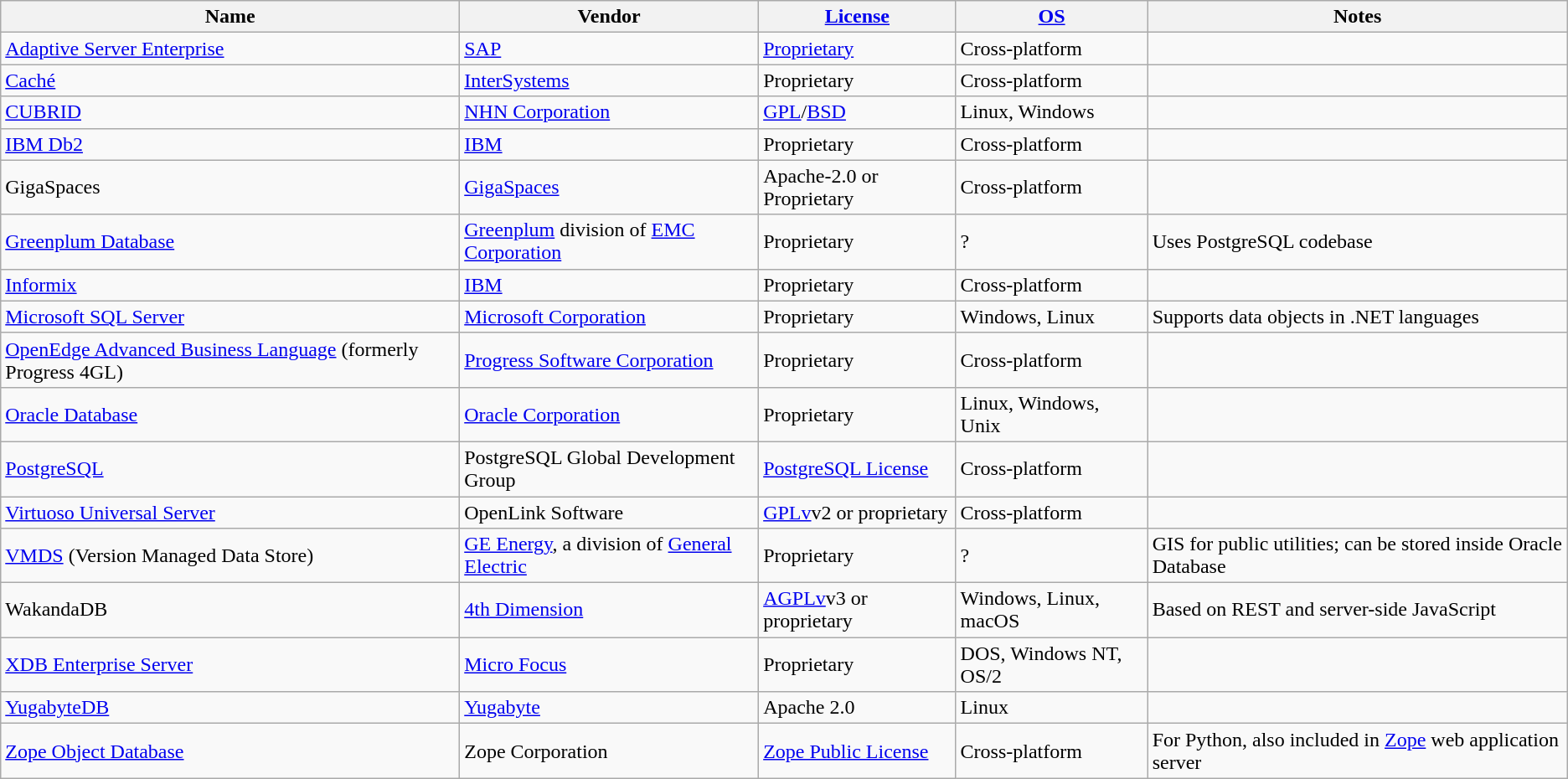<table class="wikitable sortable">
<tr>
<th>Name</th>
<th>Vendor</th>
<th><a href='#'>License</a></th>
<th><a href='#'>OS</a></th>
<th>Notes</th>
</tr>
<tr>
<td><a href='#'>Adaptive Server Enterprise</a></td>
<td><a href='#'>SAP</a></td>
<td><a href='#'>Proprietary</a></td>
<td>Cross-platform</td>
<td></td>
</tr>
<tr>
<td><a href='#'>Caché</a></td>
<td><a href='#'>InterSystems</a></td>
<td>Proprietary</td>
<td>Cross-platform</td>
<td></td>
</tr>
<tr>
<td><a href='#'>CUBRID</a></td>
<td><a href='#'>NHN Corporation</a></td>
<td><a href='#'>GPL</a>/<a href='#'>BSD</a></td>
<td>Linux, Windows</td>
<td></td>
</tr>
<tr>
<td><a href='#'>IBM Db2</a></td>
<td><a href='#'>IBM</a></td>
<td>Proprietary</td>
<td>Cross-platform</td>
<td></td>
</tr>
<tr>
<td>GigaSpaces</td>
<td><a href='#'>GigaSpaces</a></td>
<td>Apache-2.0 or Proprietary</td>
<td>Cross-platform</td>
<td></td>
</tr>
<tr>
<td><a href='#'>Greenplum Database</a></td>
<td><a href='#'>Greenplum</a> division of <a href='#'>EMC Corporation</a></td>
<td>Proprietary</td>
<td>?</td>
<td>Uses PostgreSQL codebase</td>
</tr>
<tr>
<td><a href='#'>Informix</a></td>
<td><a href='#'>IBM</a></td>
<td>Proprietary</td>
<td>Cross-platform</td>
<td></td>
</tr>
<tr>
<td><a href='#'>Microsoft SQL Server</a></td>
<td><a href='#'>Microsoft Corporation</a></td>
<td>Proprietary</td>
<td>Windows, Linux</td>
<td>Supports data objects in .NET languages</td>
</tr>
<tr>
<td><a href='#'>OpenEdge Advanced Business Language</a> (formerly Progress 4GL)</td>
<td><a href='#'>Progress Software Corporation</a></td>
<td>Proprietary</td>
<td>Cross-platform</td>
<td></td>
</tr>
<tr>
<td><a href='#'>Oracle Database</a></td>
<td><a href='#'>Oracle Corporation</a></td>
<td>Proprietary</td>
<td>Linux, Windows, Unix</td>
<td></td>
</tr>
<tr>
<td><a href='#'>PostgreSQL</a></td>
<td>PostgreSQL Global Development Group</td>
<td><a href='#'>PostgreSQL License</a></td>
<td>Cross-platform</td>
<td></td>
</tr>
<tr>
<td><a href='#'>Virtuoso Universal Server</a></td>
<td>OpenLink Software</td>
<td><a href='#'>GPLv</a>v2 or proprietary</td>
<td>Cross-platform</td>
<td></td>
</tr>
<tr>
<td><a href='#'>VMDS</a> (Version Managed Data Store)</td>
<td><a href='#'>GE Energy</a>, a division of <a href='#'>General Electric</a></td>
<td>Proprietary</td>
<td>?</td>
<td>GIS for public utilities; can be stored inside Oracle Database</td>
</tr>
<tr>
<td>WakandaDB</td>
<td><a href='#'>4th Dimension</a></td>
<td><a href='#'>AGPLv</a>v3 or proprietary</td>
<td>Windows, Linux, macOS</td>
<td>Based on REST and server-side JavaScript</td>
</tr>
<tr>
<td><a href='#'>XDB Enterprise Server</a></td>
<td><a href='#'>Micro Focus</a></td>
<td>Proprietary</td>
<td>DOS, Windows NT, OS/2</td>
<td></td>
</tr>
<tr>
<td><a href='#'>YugabyteDB</a></td>
<td><a href='#'>Yugabyte</a></td>
<td>Apache 2.0</td>
<td>Linux</td>
<td></td>
</tr>
<tr>
<td><a href='#'>Zope Object Database</a></td>
<td>Zope Corporation</td>
<td><a href='#'>Zope Public License</a></td>
<td>Cross-platform</td>
<td>For Python, also included in <a href='#'>Zope</a> web application server</td>
</tr>
</table>
